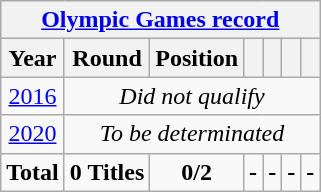<table class="wikitable" style="text-align: center;">
<tr>
<th colspan=10><a href='#'>Olympic Games record</a></th>
</tr>
<tr>
<th>Year</th>
<th>Round</th>
<th>Position</th>
<th></th>
<th></th>
<th></th>
<th></th>
</tr>
<tr>
<td> <a href='#'>2016</a></td>
<td colspan="6" rowspan=1><em>Did not qualify</em></td>
</tr>
<tr>
<td> <a href='#'>2020</a></td>
<td colspan="6" rowspan=1><em>To be determinated</em></td>
</tr>
<tr>
<td colspan=1><strong>Total</strong></td>
<td><strong>0 Titles</strong></td>
<td><strong>0/2</strong></td>
<td><strong>-</strong></td>
<td><strong>-</strong></td>
<td><strong>-</strong></td>
<td><strong>-</strong></td>
</tr>
</table>
